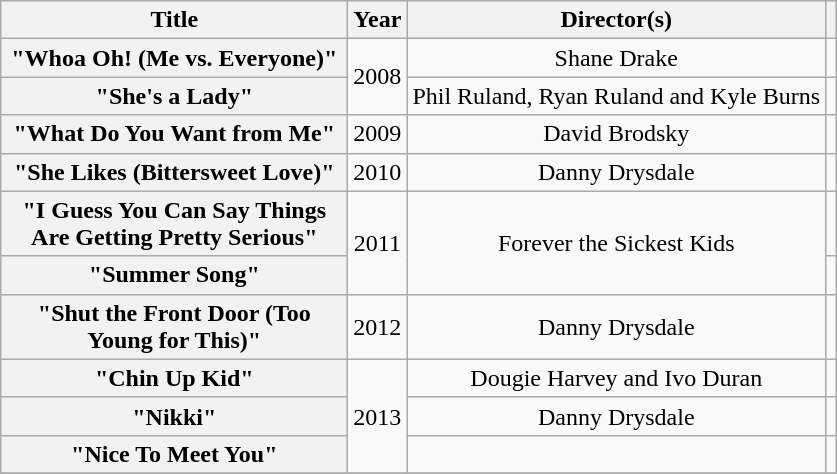<table class="wikitable plainrowheaders" style="text-align:center;">
<tr>
<th scope="col" style="width:14em;">Title</th>
<th scope="col">Year</th>
<th scope="col">Director(s)</th>
<th scope="col"></th>
</tr>
<tr>
<th scope="row">"Whoa Oh! (Me vs. Everyone)"</th>
<td rowspan="2">2008</td>
<td>Shane Drake</td>
<td></td>
</tr>
<tr>
<th scope="row">"She's a Lady"</th>
<td>Phil Ruland, Ryan Ruland and Kyle Burns</td>
<td></td>
</tr>
<tr>
<th scope="row">"What Do You Want from Me"</th>
<td>2009</td>
<td>David Brodsky</td>
<td></td>
</tr>
<tr>
<th scope="row">"She Likes (Bittersweet Love)"</th>
<td>2010</td>
<td>Danny Drysdale</td>
<td></td>
</tr>
<tr>
<th scope="row">"I Guess You Can Say Things Are Getting Pretty Serious"</th>
<td rowspan="2">2011</td>
<td rowspan="2">Forever the Sickest Kids</td>
<td></td>
</tr>
<tr>
<th scope="row">"Summer Song"</th>
<td></td>
</tr>
<tr>
<th scope="row">"Shut the Front Door (Too Young for This)"</th>
<td>2012</td>
<td>Danny Drysdale</td>
<td></td>
</tr>
<tr>
<th scope="row">"Chin Up Kid"</th>
<td rowspan="3">2013</td>
<td>Dougie Harvey and Ivo Duran</td>
<td></td>
</tr>
<tr>
<th scope="row">"Nikki"</th>
<td>Danny Drysdale</td>
<td></td>
</tr>
<tr>
<th scope="row">"Nice To Meet You"</th>
<td></td>
<td></td>
</tr>
<tr>
</tr>
</table>
